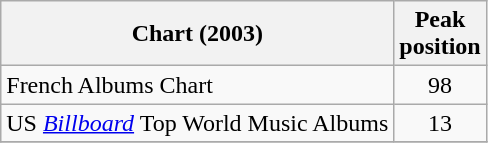<table class="wikitable">
<tr>
<th>Chart (2003)</th>
<th>Peak<br>position</th>
</tr>
<tr>
<td>French Albums Chart</td>
<td align="center">98</td>
</tr>
<tr>
<td>US <em><a href='#'>Billboard</a></em> Top World Music Albums</td>
<td align="center">13</td>
</tr>
<tr>
</tr>
</table>
